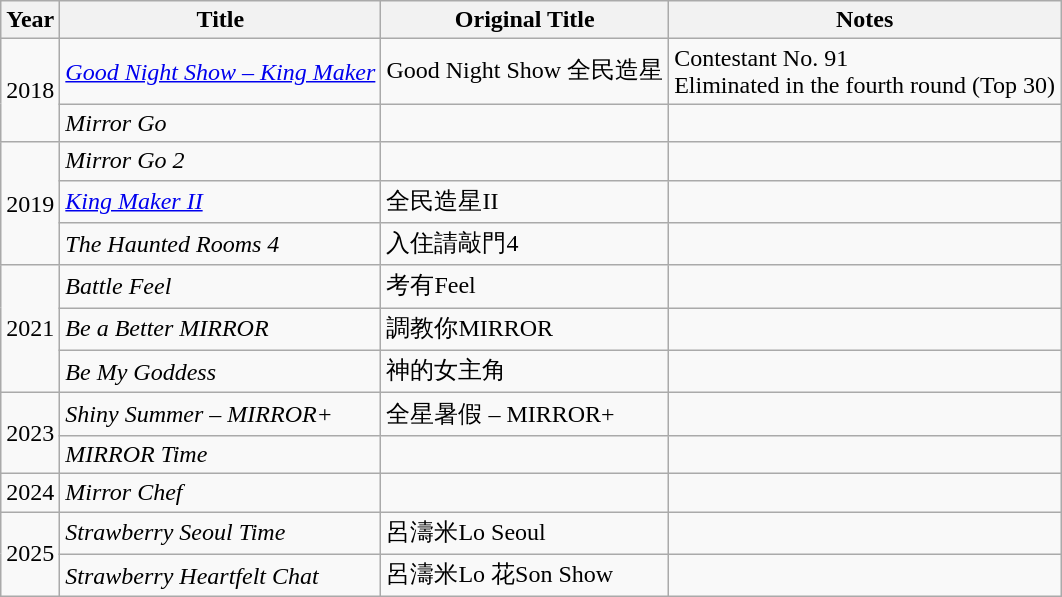<table class="wikitable plainrowheaders">
<tr>
<th>Year</th>
<th>Title</th>
<th>Original Title</th>
<th>Notes</th>
</tr>
<tr>
<td rowspan="2">2018</td>
<td><em><a href='#'>Good Night Show – King Maker</a></em></td>
<td>Good Night Show 全民造星</td>
<td>Contestant No. 91<br>Eliminated in the fourth round (Top 30)</td>
</tr>
<tr>
<td><em>Mirror Go</em></td>
<td></td>
<td></td>
</tr>
<tr>
<td rowspan="3">2019</td>
<td><em>Mirror Go 2</em></td>
<td></td>
<td></td>
</tr>
<tr>
<td><em><a href='#'>King Maker II</a></em></td>
<td>全民造星II</td>
<td></td>
</tr>
<tr>
<td><em>The Haunted Rooms 4</em></td>
<td>入住請敲門4</td>
<td></td>
</tr>
<tr>
<td rowspan="3">2021</td>
<td><em>Battle Feel</em></td>
<td>考有Feel</td>
<td></td>
</tr>
<tr>
<td><em>Be a Better MIRROR</em></td>
<td>調教你MIRROR</td>
<td></td>
</tr>
<tr>
<td><em>Be My Goddess</em></td>
<td>神的女主角</td>
<td></td>
</tr>
<tr>
<td rowspan="2">2023</td>
<td><em>Shiny Summer – MIRROR+</em></td>
<td>全星暑假 – MIRROR+</td>
<td></td>
</tr>
<tr>
<td><em>MIRROR Time</em></td>
<td></td>
<td></td>
</tr>
<tr>
<td>2024</td>
<td><em>Mirror Chef</em></td>
<td></td>
<td></td>
</tr>
<tr>
<td rowspan="2">2025</td>
<td><em>Strawberry Seoul Time</em></td>
<td>呂濤米Lo Seoul</td>
<td></td>
</tr>
<tr>
<td><em>Strawberry Heartfelt Chat</em></td>
<td>呂濤米Lo 花Son Show</td>
<td></td>
</tr>
</table>
